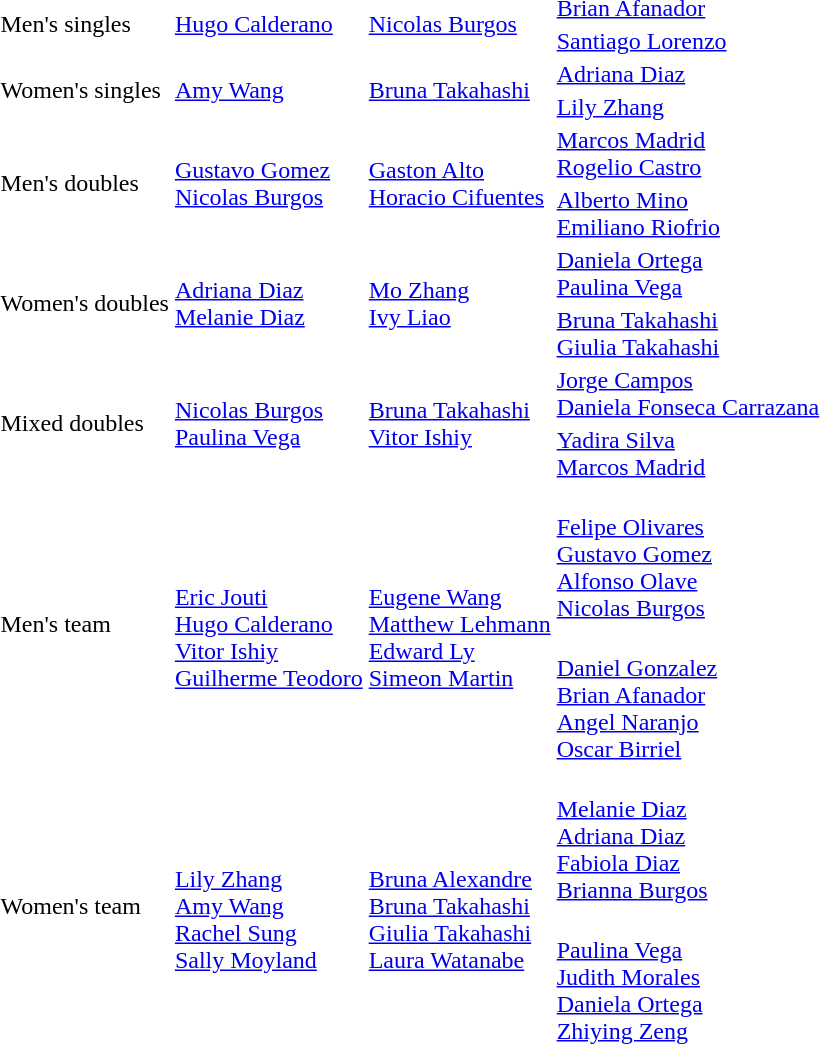<table>
<tr>
<td rowspan=2>Men's singles</td>
<td rowspan=2> <a href='#'>Hugo Calderano</a></td>
<td rowspan=2> <a href='#'>Nicolas Burgos</a></td>
<td> <a href='#'>Brian Afanador</a></td>
</tr>
<tr>
<td> <a href='#'>Santiago Lorenzo</a></td>
</tr>
<tr>
<td rowspan=2>Women's singles</td>
<td rowspan=2> <a href='#'>Amy Wang</a></td>
<td rowspan=2> <a href='#'>Bruna Takahashi</a></td>
<td> <a href='#'>Adriana Diaz</a></td>
</tr>
<tr>
<td> <a href='#'>Lily Zhang</a></td>
</tr>
<tr>
<td rowspan=2>Men's doubles</td>
<td rowspan=2> <a href='#'>Gustavo Gomez</a><br> <a href='#'>Nicolas Burgos</a></td>
<td rowspan=2> <a href='#'>Gaston Alto</a><br> <a href='#'>Horacio Cifuentes</a></td>
<td> <a href='#'>Marcos Madrid</a><br> <a href='#'>Rogelio Castro</a></td>
</tr>
<tr>
<td> <a href='#'>Alberto Mino</a><br> <a href='#'>Emiliano Riofrio</a></td>
</tr>
<tr>
<td rowspan=2>Women's doubles</td>
<td rowspan=2> <a href='#'>Adriana Diaz</a><br> <a href='#'>Melanie Diaz</a></td>
<td rowspan=2> <a href='#'>Mo Zhang</a><br> <a href='#'>Ivy Liao</a></td>
<td> <a href='#'>Daniela Ortega</a><br> <a href='#'>Paulina Vega</a></td>
</tr>
<tr>
<td> <a href='#'>Bruna Takahashi</a><br> <a href='#'>Giulia Takahashi</a></td>
</tr>
<tr>
<td rowspan=2>Mixed doubles</td>
<td rowspan=2> <a href='#'>Nicolas Burgos</a><br> <a href='#'>Paulina Vega</a></td>
<td rowspan=2> <a href='#'>Bruna Takahashi</a><br> <a href='#'>Vitor Ishiy</a></td>
<td> <a href='#'>Jorge Campos</a><br> <a href='#'>Daniela Fonseca Carrazana</a></td>
</tr>
<tr>
<td> <a href='#'>Yadira Silva</a><br> <a href='#'>Marcos Madrid</a></td>
</tr>
<tr>
<td rowspan=2>Men's team</td>
<td rowspan=2><br><a href='#'>Eric Jouti</a><br><a href='#'>Hugo Calderano</a><br><a href='#'>Vitor Ishiy</a><br><a href='#'>Guilherme Teodoro</a></td>
<td rowspan=2><br><a href='#'>Eugene Wang</a><br><a href='#'>Matthew Lehmann</a><br><a href='#'>Edward Ly</a><br><a href='#'>Simeon Martin</a></td>
<td><br><a href='#'>Felipe Olivares</a><br><a href='#'>Gustavo Gomez</a><br><a href='#'>Alfonso Olave</a><br><a href='#'>Nicolas Burgos</a></td>
</tr>
<tr>
<td><br><a href='#'>Daniel Gonzalez</a><br><a href='#'>Brian Afanador</a><br><a href='#'>Angel Naranjo</a><br><a href='#'>Oscar Birriel</a></td>
</tr>
<tr>
<td rowspan=2>Women's team</td>
<td rowspan=2><br><a href='#'>Lily Zhang</a><br><a href='#'>Amy Wang</a><br><a href='#'>Rachel Sung</a><br><a href='#'>Sally Moyland</a></td>
<td rowspan=2><br><a href='#'>Bruna Alexandre</a><br><a href='#'>Bruna Takahashi</a><br><a href='#'>Giulia Takahashi</a><br><a href='#'>Laura Watanabe</a></td>
<td><br><a href='#'>Melanie Diaz</a><br><a href='#'>Adriana Diaz</a><br><a href='#'>Fabiola Diaz</a><br><a href='#'>Brianna Burgos</a></td>
</tr>
<tr>
<td><br><a href='#'>Paulina Vega</a><br><a href='#'>Judith Morales</a><br><a href='#'>Daniela Ortega</a><br><a href='#'>Zhiying Zeng</a></td>
</tr>
</table>
